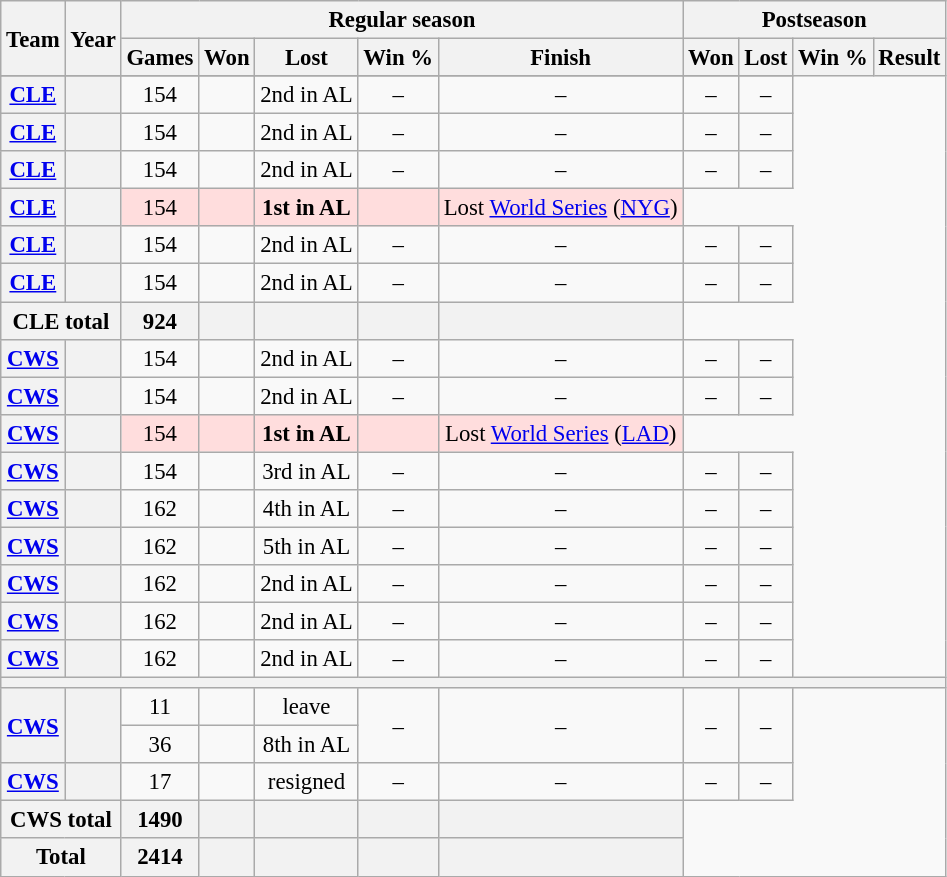<table class="wikitable" style="font-size: 95%; text-align:center;">
<tr>
<th rowspan="2">Team</th>
<th rowspan="2">Year</th>
<th colspan="5">Regular season</th>
<th colspan="4">Postseason</th>
</tr>
<tr>
<th>Games</th>
<th>Won</th>
<th>Lost</th>
<th>Win %</th>
<th>Finish</th>
<th>Won</th>
<th>Lost</th>
<th>Win %</th>
<th>Result</th>
</tr>
<tr>
</tr>
<tr>
<th><a href='#'>CLE</a></th>
<th></th>
<td>154</td>
<td></td>
<td>2nd in AL</td>
<td>–</td>
<td>–</td>
<td>–</td>
<td>–</td>
</tr>
<tr>
<th><a href='#'>CLE</a></th>
<th></th>
<td>154</td>
<td></td>
<td>2nd in AL</td>
<td>–</td>
<td>–</td>
<td>–</td>
<td>–</td>
</tr>
<tr>
<th><a href='#'>CLE</a></th>
<th></th>
<td>154</td>
<td></td>
<td>2nd in AL</td>
<td>–</td>
<td>–</td>
<td>–</td>
<td>–</td>
</tr>
<tr style="background:#fdd">
<th><a href='#'>CLE</a></th>
<th></th>
<td>154</td>
<td></td>
<td><strong>1st in AL</strong></td>
<td></td>
<td>Lost <a href='#'>World Series</a> (<a href='#'>NYG</a>)</td>
</tr>
<tr>
<th><a href='#'>CLE</a></th>
<th></th>
<td>154</td>
<td></td>
<td>2nd in AL</td>
<td>–</td>
<td>–</td>
<td>–</td>
<td>–</td>
</tr>
<tr>
<th><a href='#'>CLE</a></th>
<th></th>
<td>154</td>
<td></td>
<td>2nd in AL</td>
<td>–</td>
<td>–</td>
<td>–</td>
<td>–</td>
</tr>
<tr>
<th colspan="2">CLE total</th>
<th>924</th>
<th></th>
<th></th>
<th></th>
<th></th>
</tr>
<tr>
<th><a href='#'>CWS</a></th>
<th></th>
<td>154</td>
<td></td>
<td>2nd in AL</td>
<td>–</td>
<td>–</td>
<td>–</td>
<td>–</td>
</tr>
<tr>
<th><a href='#'>CWS</a></th>
<th></th>
<td>154</td>
<td></td>
<td>2nd in AL</td>
<td>–</td>
<td>–</td>
<td>–</td>
<td>–</td>
</tr>
<tr style="background:#fdd">
<th><a href='#'>CWS</a></th>
<th></th>
<td>154</td>
<td></td>
<td><strong>1st in AL</strong></td>
<td></td>
<td>Lost <a href='#'>World Series</a> (<a href='#'>LAD</a>)</td>
</tr>
<tr>
<th><a href='#'>CWS</a></th>
<th></th>
<td>154</td>
<td></td>
<td>3rd in AL</td>
<td>–</td>
<td>–</td>
<td>–</td>
<td>–</td>
</tr>
<tr>
<th><a href='#'>CWS</a></th>
<th></th>
<td>162</td>
<td></td>
<td>4th in AL</td>
<td>–</td>
<td>–</td>
<td>–</td>
<td>–</td>
</tr>
<tr>
<th><a href='#'>CWS</a></th>
<th></th>
<td>162</td>
<td></td>
<td>5th in AL</td>
<td>–</td>
<td>–</td>
<td>–</td>
<td>–</td>
</tr>
<tr>
<th><a href='#'>CWS</a></th>
<th></th>
<td>162</td>
<td></td>
<td>2nd in AL</td>
<td>–</td>
<td>–</td>
<td>–</td>
<td>–</td>
</tr>
<tr>
<th><a href='#'>CWS</a></th>
<th></th>
<td>162</td>
<td></td>
<td>2nd in AL</td>
<td>–</td>
<td>–</td>
<td>–</td>
<td>–</td>
</tr>
<tr>
<th><a href='#'>CWS</a></th>
<th></th>
<td>162</td>
<td></td>
<td>2nd in AL</td>
<td>–</td>
<td>–</td>
<td>–</td>
<td>–</td>
</tr>
<tr>
<th colspan="11"></th>
</tr>
<tr>
<th rowspan="2"><a href='#'>CWS</a></th>
<th rowspan="2"></th>
<td>11</td>
<td></td>
<td>leave</td>
<td rowspan="2">–</td>
<td rowspan="2">–</td>
<td rowspan="2">–</td>
<td rowspan="2">–</td>
</tr>
<tr>
<td>36</td>
<td></td>
<td>8th in AL</td>
</tr>
<tr>
<th><a href='#'>CWS</a></th>
<th></th>
<td>17</td>
<td></td>
<td>resigned</td>
<td>–</td>
<td>–</td>
<td>–</td>
<td>–</td>
</tr>
<tr>
<th colspan="2">CWS total</th>
<th>1490</th>
<th></th>
<th></th>
<th></th>
<th></th>
</tr>
<tr>
<th colspan="2">Total</th>
<th>2414</th>
<th></th>
<th></th>
<th></th>
<th></th>
</tr>
</table>
